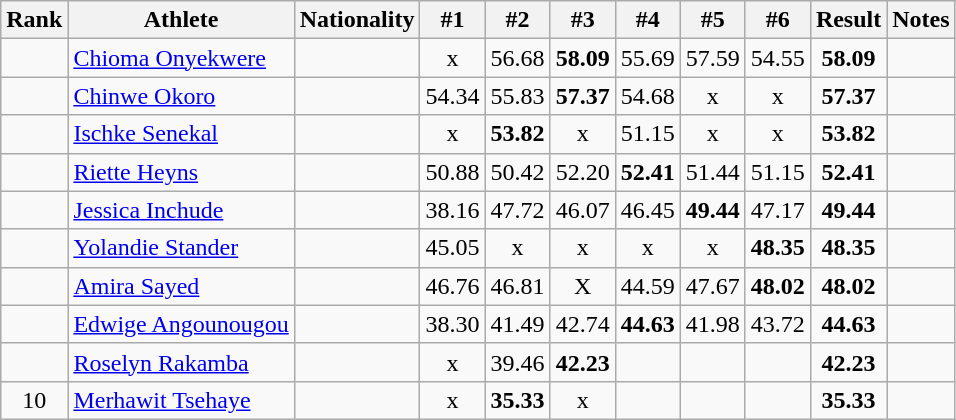<table class="wikitable sortable" style="text-align:center">
<tr>
<th>Rank</th>
<th>Athlete</th>
<th>Nationality</th>
<th>#1</th>
<th>#2</th>
<th>#3</th>
<th>#4</th>
<th>#5</th>
<th>#6</th>
<th>Result</th>
<th>Notes</th>
</tr>
<tr>
<td></td>
<td align="left"><a href='#'>Chioma Onyekwere</a></td>
<td align=left></td>
<td>x</td>
<td>56.68</td>
<td><strong>58.09</strong></td>
<td>55.69</td>
<td>57.59</td>
<td>54.55</td>
<td><strong>58.09</strong></td>
<td></td>
</tr>
<tr>
<td></td>
<td align="left"><a href='#'>Chinwe Okoro</a></td>
<td align=left></td>
<td>54.34</td>
<td>55.83</td>
<td><strong>57.37</strong></td>
<td>54.68</td>
<td>x</td>
<td>x</td>
<td><strong>57.37</strong></td>
<td></td>
</tr>
<tr>
<td></td>
<td align="left"><a href='#'>Ischke Senekal</a></td>
<td align=left></td>
<td>x</td>
<td><strong>53.82</strong></td>
<td>x</td>
<td>51.15</td>
<td>x</td>
<td>x</td>
<td><strong>53.82</strong></td>
<td></td>
</tr>
<tr>
<td></td>
<td align="left"><a href='#'>Riette Heyns</a></td>
<td align=left></td>
<td>50.88</td>
<td>50.42</td>
<td>52.20</td>
<td><strong>52.41</strong></td>
<td>51.44</td>
<td>51.15</td>
<td><strong>52.41</strong></td>
<td></td>
</tr>
<tr>
<td></td>
<td align="left"><a href='#'>Jessica Inchude</a></td>
<td align=left></td>
<td>38.16</td>
<td>47.72</td>
<td>46.07</td>
<td>46.45</td>
<td><strong>49.44</strong></td>
<td>47.17</td>
<td><strong>49.44</strong></td>
<td></td>
</tr>
<tr>
<td></td>
<td align="left"><a href='#'>Yolandie Stander</a></td>
<td align=left></td>
<td>45.05</td>
<td>x</td>
<td>x</td>
<td>x</td>
<td>x</td>
<td><strong>48.35</strong></td>
<td><strong>48.35</strong></td>
<td></td>
</tr>
<tr>
<td></td>
<td align="left"><a href='#'>Amira Sayed</a></td>
<td align=left></td>
<td>46.76</td>
<td>46.81</td>
<td>X</td>
<td>44.59</td>
<td>47.67</td>
<td><strong>48.02</strong></td>
<td><strong>48.02</strong></td>
<td></td>
</tr>
<tr>
<td></td>
<td align="left"><a href='#'>Edwige Angounougou</a></td>
<td align=left></td>
<td>38.30</td>
<td>41.49</td>
<td>42.74</td>
<td><strong>44.63</strong></td>
<td>41.98</td>
<td>43.72</td>
<td><strong>44.63</strong></td>
<td></td>
</tr>
<tr>
<td></td>
<td align="left"><a href='#'>Roselyn Rakamba</a></td>
<td align=left></td>
<td>x</td>
<td>39.46</td>
<td><strong>42.23</strong></td>
<td></td>
<td></td>
<td></td>
<td><strong>42.23</strong></td>
<td></td>
</tr>
<tr>
<td>10</td>
<td align="left"><a href='#'>Merhawit Tsehaye</a></td>
<td align=left></td>
<td>x</td>
<td><strong>35.33</strong></td>
<td>x</td>
<td></td>
<td></td>
<td></td>
<td><strong>35.33</strong></td>
<td></td>
</tr>
</table>
